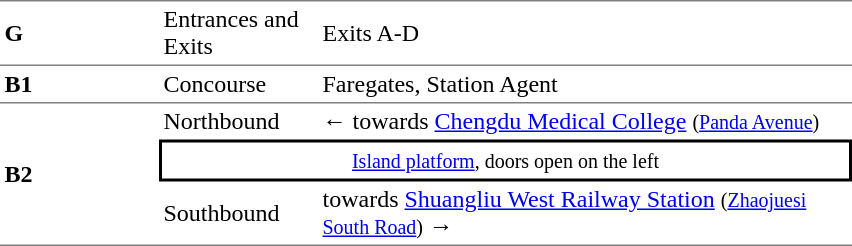<table cellspacing=0 cellpadding=3>
<tr>
<td style="border-top:solid 1px gray;border-bottom:solid 1px gray;" width=100><strong>G</strong></td>
<td style="border-top:solid 1px gray;border-bottom:solid 1px gray;" width=100>Entrances and Exits</td>
<td style="border-top:solid 1px gray;border-bottom:solid 1px gray;" width=350>Exits A-D</td>
</tr>
<tr>
<td style="border-bottom:solid 1px gray;"><strong>B1</strong></td>
<td style="border-bottom:solid 1px gray;">Concourse</td>
<td style="border-bottom:solid 1px gray;">Faregates, Station Agent</td>
</tr>
<tr>
<td style="border-bottom:solid 1px gray;" rowspan=3><strong>B2</strong></td>
<td>Northbound</td>
<td>←  towards <a href='#'>Chengdu Medical College</a> <small>(<a href='#'>Panda Avenue</a>)</small></td>
</tr>
<tr>
<td style="border-right:solid 2px black;border-left:solid 2px black;border-top:solid 2px black;border-bottom:solid 2px black;text-align:center;" colspan=2><small><a href='#'>Island platform</a>, doors open on the left</small></td>
</tr>
<tr>
<td style="border-bottom:solid 1px gray;">Southbound</td>
<td style="border-bottom:solid 1px gray;">  towards <a href='#'>Shuangliu West Railway Station</a> <small>(<a href='#'>Zhaojuesi South Road</a>)</small> →</td>
</tr>
</table>
